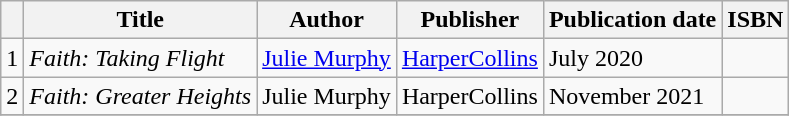<table class="wikitable">
<tr>
<th style="width=1%"></th>
<th>Title</th>
<th>Author</th>
<th>Publisher</th>
<th>Publication date</th>
<th>ISBN</th>
</tr>
<tr>
<td>1</td>
<td><em>Faith: Taking Flight</em></td>
<td><a href='#'>Julie Murphy</a></td>
<td><a href='#'>HarperCollins</a></td>
<td>July 2020</td>
<td></td>
</tr>
<tr>
<td>2</td>
<td><em>Faith: Greater Heights</em></td>
<td>Julie Murphy</td>
<td>HarperCollins</td>
<td>November 2021</td>
<td></td>
</tr>
<tr>
</tr>
</table>
